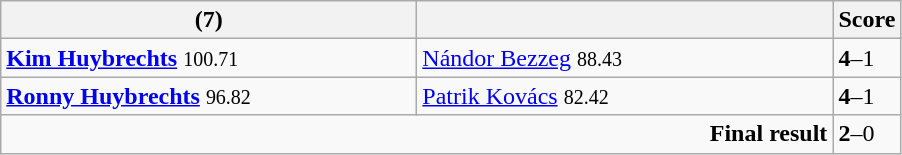<table class="wikitable">
<tr>
<th width=270><strong></strong> (7)</th>
<th width=270></th>
<th>Score</th>
</tr>
<tr>
<td><strong><a href='#'>Kim Huybrechts</a></strong> <small><span>100.71</span></small></td>
<td><a href='#'>Nándor Bezzeg</a> <small><span>88.43</span></small></td>
<td><strong>4</strong>–1</td>
</tr>
<tr>
<td><strong><a href='#'>Ronny Huybrechts</a></strong> <small><span>96.82</span></small></td>
<td><a href='#'>Patrik Kovács</a> <small><span>82.42</span></small></td>
<td><strong>4</strong>–1</td>
</tr>
<tr>
<td colspan="2" align="right"><strong>Final result</strong></td>
<td><strong>2</strong>–0</td>
</tr>
</table>
